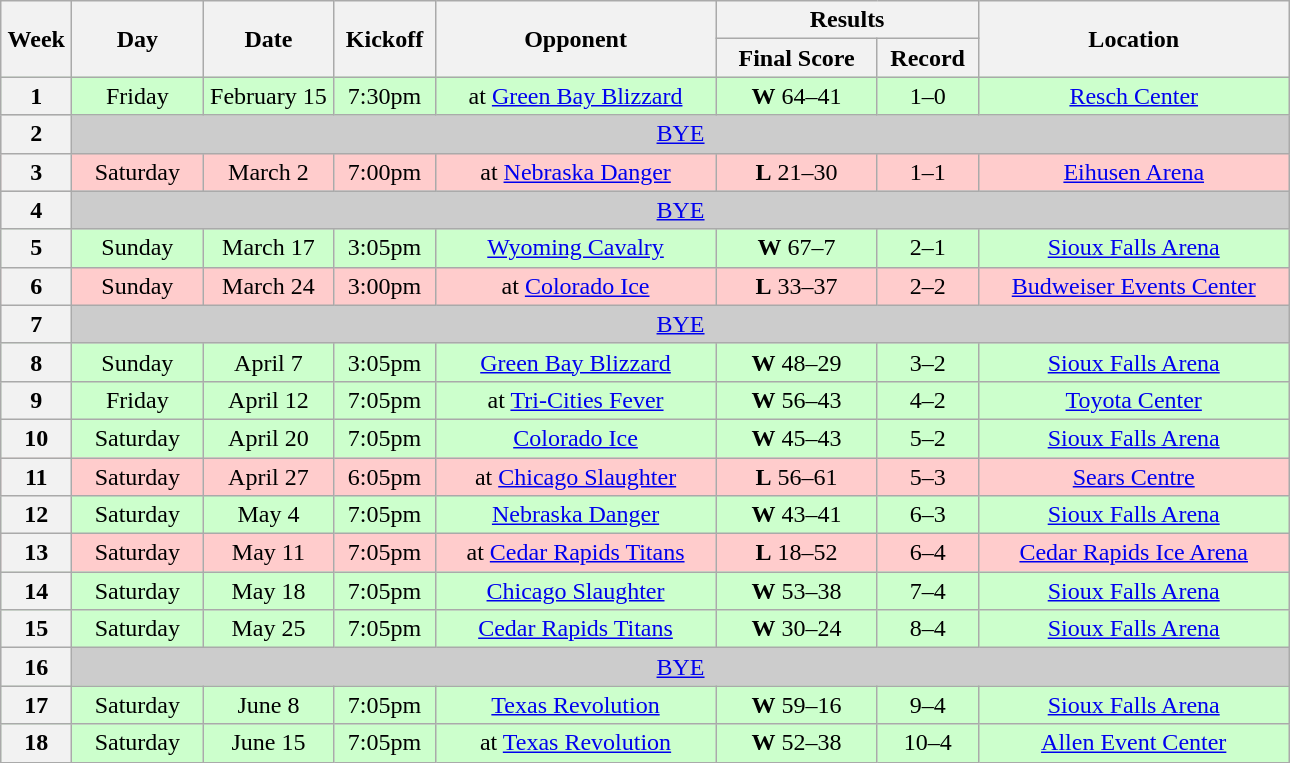<table class="wikitable">
<tr>
<th rowspan="2" width="40">Week</th>
<th rowspan="2" width="80">Day</th>
<th rowspan="2" width="80">Date</th>
<th rowspan="2" width="60">Kickoff</th>
<th rowspan="2" width="180">Opponent</th>
<th colspan="2" width="160">Results</th>
<th rowspan="2" width="200">Location</th>
</tr>
<tr>
<th width="100">Final Score</th>
<th width="60">Record</th>
</tr>
<tr align="center" bgcolor="#CCFFCC">
<th>1</th>
<td>Friday</td>
<td>February 15</td>
<td>7:30pm</td>
<td>at <a href='#'>Green Bay Blizzard</a></td>
<td><strong>W</strong> 64–41</td>
<td>1–0</td>
<td><a href='#'>Resch Center</a></td>
</tr>
<tr align="center" bgcolor="#CCCCCC">
<th>2</th>
<td colSpan=7><a href='#'>BYE</a></td>
</tr>
<tr align="center" bgcolor="#FFCCCC">
<th>3</th>
<td>Saturday</td>
<td>March 2</td>
<td>7:00pm</td>
<td>at <a href='#'>Nebraska Danger</a></td>
<td><strong>L</strong> 21–30</td>
<td>1–1</td>
<td><a href='#'>Eihusen Arena</a></td>
</tr>
<tr align="center" bgcolor="#CCCCCC">
<th>4</th>
<td colSpan=7><a href='#'>BYE</a></td>
</tr>
<tr align="center" bgcolor="#CCFFCC">
<th>5</th>
<td>Sunday</td>
<td>March 17</td>
<td>3:05pm</td>
<td><a href='#'>Wyoming Cavalry</a></td>
<td><strong>W</strong> 67–7</td>
<td>2–1</td>
<td><a href='#'>Sioux Falls Arena</a></td>
</tr>
<tr align="center" bgcolor="#FFCCCC">
<th>6</th>
<td>Sunday</td>
<td>March 24</td>
<td>3:00pm</td>
<td>at <a href='#'>Colorado Ice</a></td>
<td><strong>L</strong> 33–37</td>
<td>2–2</td>
<td><a href='#'>Budweiser Events Center</a></td>
</tr>
<tr align="center" bgcolor="#CCCCCC">
<th>7</th>
<td colSpan=7><a href='#'>BYE</a></td>
</tr>
<tr align="center" bgcolor="#CCFFCC">
<th>8</th>
<td>Sunday</td>
<td>April 7</td>
<td>3:05pm</td>
<td><a href='#'>Green Bay Blizzard</a></td>
<td><strong>W</strong> 48–29</td>
<td>3–2</td>
<td><a href='#'>Sioux Falls Arena</a></td>
</tr>
<tr align="center" bgcolor="#CCFFCC">
<th>9</th>
<td>Friday</td>
<td>April 12</td>
<td>7:05pm</td>
<td>at <a href='#'>Tri-Cities Fever</a></td>
<td><strong>W</strong> 56–43</td>
<td>4–2</td>
<td><a href='#'>Toyota Center</a></td>
</tr>
<tr align="center" bgcolor="#CCFFCC">
<th>10</th>
<td>Saturday</td>
<td>April 20</td>
<td>7:05pm</td>
<td><a href='#'>Colorado Ice</a></td>
<td><strong>W</strong> 45–43</td>
<td>5–2</td>
<td><a href='#'>Sioux Falls Arena</a></td>
</tr>
<tr align="center" bgcolor="#FFCCCC">
<th>11</th>
<td>Saturday</td>
<td>April 27</td>
<td>6:05pm</td>
<td>at <a href='#'>Chicago Slaughter</a></td>
<td><strong>L</strong> 56–61</td>
<td>5–3</td>
<td><a href='#'>Sears Centre</a></td>
</tr>
<tr align="center" bgcolor="#CCFFCC">
<th>12</th>
<td>Saturday</td>
<td>May 4</td>
<td>7:05pm</td>
<td><a href='#'>Nebraska Danger</a></td>
<td><strong>W</strong> 43–41</td>
<td>6–3</td>
<td><a href='#'>Sioux Falls Arena</a></td>
</tr>
<tr align="center" bgcolor="#FFCCCC">
<th>13</th>
<td>Saturday</td>
<td>May 11</td>
<td>7:05pm</td>
<td>at <a href='#'>Cedar Rapids Titans</a></td>
<td><strong>L</strong> 18–52</td>
<td>6–4</td>
<td><a href='#'>Cedar Rapids Ice Arena</a></td>
</tr>
<tr align="center" bgcolor="#CCFFCC">
<th>14</th>
<td>Saturday</td>
<td>May 18</td>
<td>7:05pm</td>
<td><a href='#'>Chicago Slaughter</a></td>
<td><strong>W</strong> 53–38</td>
<td>7–4</td>
<td><a href='#'>Sioux Falls Arena</a></td>
</tr>
<tr align="center" bgcolor="#CCFFCC">
<th>15</th>
<td>Saturday</td>
<td>May 25</td>
<td>7:05pm</td>
<td><a href='#'>Cedar Rapids Titans</a></td>
<td><strong>W</strong> 30–24</td>
<td>8–4</td>
<td><a href='#'>Sioux Falls Arena</a></td>
</tr>
<tr align="center" bgcolor="#CCCCCC">
<th>16</th>
<td colSpan=7><a href='#'>BYE</a></td>
</tr>
<tr align="center" bgcolor="#CCFFCC">
<th>17</th>
<td>Saturday</td>
<td>June 8</td>
<td>7:05pm</td>
<td><a href='#'>Texas Revolution</a></td>
<td><strong>W</strong> 59–16</td>
<td>9–4</td>
<td><a href='#'>Sioux Falls Arena</a></td>
</tr>
<tr align="center" bgcolor="#CCFFCC">
<th>18</th>
<td>Saturday</td>
<td>June 15</td>
<td>7:05pm</td>
<td>at <a href='#'>Texas Revolution</a></td>
<td><strong>W</strong> 52–38</td>
<td>10–4</td>
<td><a href='#'>Allen Event Center</a></td>
</tr>
</table>
